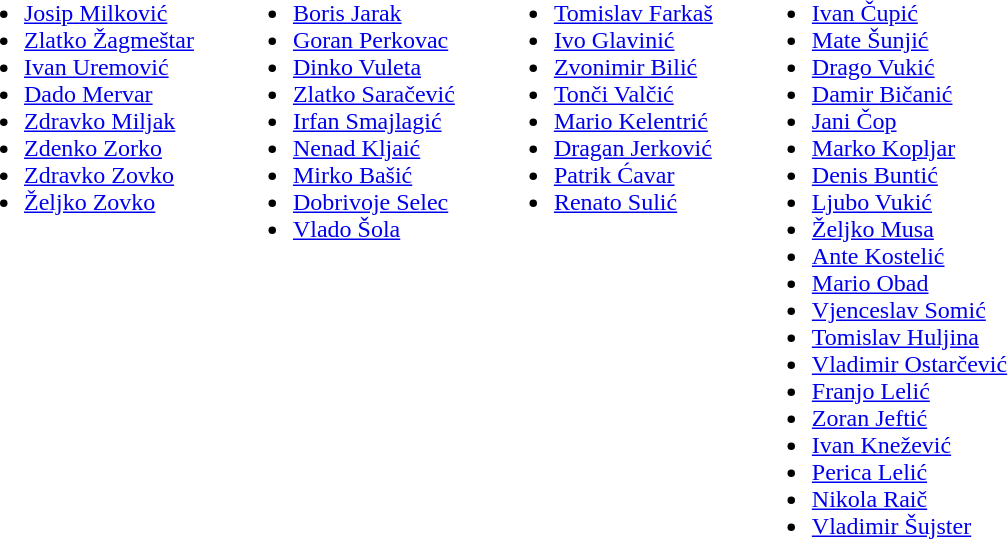<table cellpadding="12">
<tr>
<td valign="top"><br><ul><li><a href='#'>Josip Milković</a></li><li><a href='#'>Zlatko Žagmeštar</a></li><li><a href='#'>Ivan Uremović</a></li><li><a href='#'>Dado Mervar</a></li><li><a href='#'>Zdravko Miljak</a></li><li><a href='#'>Zdenko Zorko</a></li><li><a href='#'>Zdravko Zovko</a></li><li><a href='#'>Željko Zovko</a></li></ul></td>
<td valign="top"><br><ul><li><a href='#'>Boris Jarak</a></li><li><a href='#'>Goran Perkovac</a></li><li><a href='#'>Dinko Vuleta</a></li><li><a href='#'>Zlatko Saračević</a></li><li><a href='#'>Irfan Smajlagić</a></li><li><a href='#'>Nenad Kljaić</a></li><li><a href='#'>Mirko Bašić</a></li><li><a href='#'>Dobrivoje Selec</a></li><li><a href='#'>Vlado Šola</a></li></ul></td>
<td valign="top"><br><ul><li><a href='#'>Tomislav Farkaš</a></li><li><a href='#'>Ivo Glavinić</a></li><li><a href='#'>Zvonimir Bilić</a></li><li><a href='#'>Tonči Valčić</a></li><li><a href='#'>Mario Kelentrić</a></li><li><a href='#'>Dragan Jerković</a></li><li><a href='#'>Patrik Ćavar</a></li><li><a href='#'>Renato Sulić</a></li></ul></td>
<td valign="top"><br><ul><li><a href='#'>Ivan Čupić</a></li><li><a href='#'>Mate Šunjić</a></li><li><a href='#'>Drago Vukić</a></li><li><a href='#'>Damir Bičanić</a></li><li><a href='#'>Jani Čop</a></li><li><a href='#'>Marko Kopljar</a></li><li><a href='#'>Denis Buntić</a></li><li><a href='#'>Ljubo Vukić</a></li><li><a href='#'>Željko Musa</a></li><li><a href='#'>Ante Kostelić</a></li><li><a href='#'>Mario Obad</a></li><li><a href='#'>Vjenceslav Somić</a></li><li><a href='#'>Tomislav Huljina</a></li><li><a href='#'>Vladimir Ostarčević</a></li><li><a href='#'>Franjo Lelić</a></li><li><a href='#'>Zoran Jeftić</a></li><li><a href='#'>Ivan Knežević</a></li><li><a href='#'>Perica Lelić</a></li><li><a href='#'>Nikola Raič</a></li><li><a href='#'>Vladimir Šujster</a></li></ul></td>
</tr>
</table>
